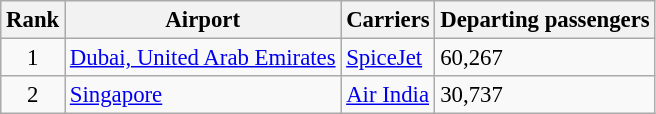<table class="wikitable sortable" style="font-size: 95%">
<tr>
<th>Rank</th>
<th>Airport</th>
<th>Carriers</th>
<th>Departing passengers</th>
</tr>
<tr>
<td style="text-align:center;">1</td>
<td> <a href='#'>Dubai, United Arab Emirates</a></td>
<td><a href='#'>SpiceJet</a></td>
<td>60,267</td>
</tr>
<tr>
<td style="text-align:center;">2</td>
<td> <a href='#'>Singapore</a></td>
<td><a href='#'>Air India</a></td>
<td>30,737</td>
</tr>
</table>
